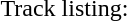<table>
<tr>
<td>Track listing:</td>
</tr>
<tr>
<td></td>
</tr>
</table>
